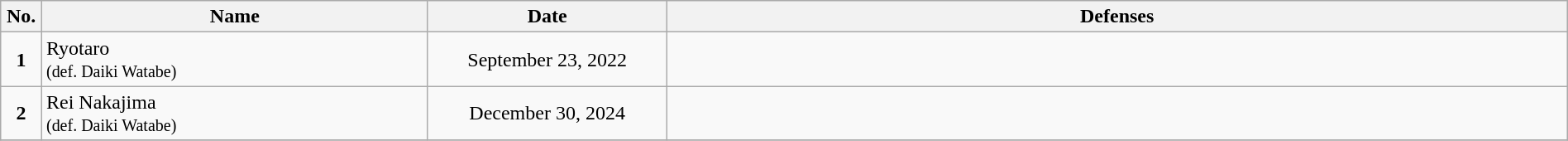<table class="wikitable" style="width:100%; font-size:100%;">
<tr>
<th style= width:1%;">No.</th>
<th style= width:21%;">Name</th>
<th style=width:13%;">Date</th>
<th style= width:49%;">Defenses</th>
</tr>
<tr>
<td align=center><strong>1</strong></td>
<td align=left> Ryotaro  <br><small>(def. Daiki Watabe)</small></td>
<td align=center>September 23, 2022</td>
<td></td>
</tr>
<tr>
<td align=center><strong>2</strong></td>
<td align=left> Rei Nakajima<br><small>(def. Daiki Watabe)</small></td>
<td align=center>December 30, 2024</td>
<td></td>
</tr>
<tr>
</tr>
</table>
